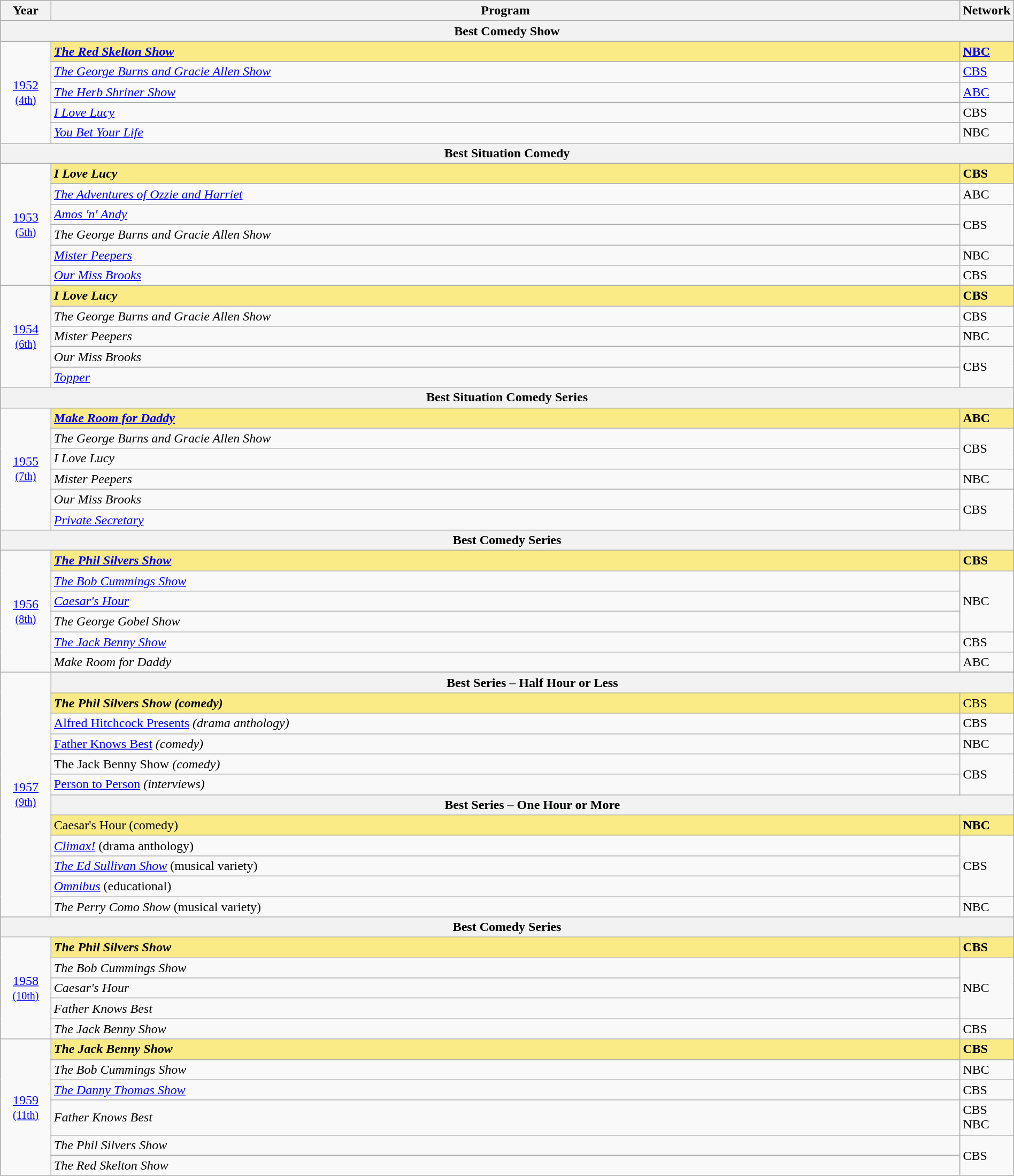<table class="wikitable" style="width:100%;">
<tr>
<th style="width:5%;">Year</th>
<th style="width:90%;">Program</th>
<th style="width:5%;">Network</th>
</tr>
<tr>
<th colspan="3">Best Comedy Show</th>
</tr>
<tr>
<td rowspan="5" style="text-align:center"><a href='#'>1952</a><br><small><a href='#'>(4th)</a></small></td>
<td style="background:#FAEB86;"><strong><em><a href='#'>The Red Skelton Show</a></em></strong></td>
<td style="background:#FAEB86;"><strong><a href='#'>NBC</a></strong></td>
</tr>
<tr>
<td><em><a href='#'>The George Burns and Gracie Allen Show</a></em></td>
<td><a href='#'>CBS</a></td>
</tr>
<tr>
<td><em><a href='#'>The Herb Shriner Show</a></em></td>
<td><a href='#'>ABC</a></td>
</tr>
<tr>
<td><em><a href='#'>I Love Lucy</a></em></td>
<td>CBS</td>
</tr>
<tr>
<td><em><a href='#'>You Bet Your Life</a></em></td>
<td>NBC</td>
</tr>
<tr>
<th colspan="3">Best Situation Comedy</th>
</tr>
<tr>
<td rowspan="6" style="text-align:center"><a href='#'>1953</a><br><small><a href='#'>(5th)</a></small></td>
<td style="background:#FAEB86;"><strong><em>I Love Lucy</em></strong></td>
<td style="background:#FAEB86;"><strong>CBS</strong></td>
</tr>
<tr>
<td><em><a href='#'>The Adventures of Ozzie and Harriet</a></em></td>
<td>ABC</td>
</tr>
<tr>
<td><em><a href='#'>Amos 'n' Andy</a></em></td>
<td rowspan="2">CBS</td>
</tr>
<tr>
<td><em>The George Burns and Gracie Allen Show</em></td>
</tr>
<tr>
<td><em><a href='#'>Mister Peepers</a></em></td>
<td>NBC</td>
</tr>
<tr>
<td><em><a href='#'>Our Miss Brooks</a></em></td>
<td>CBS</td>
</tr>
<tr>
<td rowspan="5" style="text-align:center"><a href='#'>1954</a><br><small><a href='#'>(6th)</a></small></td>
<td style="background:#FAEB86;"><strong><em>I Love Lucy</em></strong></td>
<td style="background:#FAEB86;"><strong>CBS</strong></td>
</tr>
<tr>
<td><em>The George Burns and Gracie Allen Show</em></td>
<td>CBS</td>
</tr>
<tr>
<td><em>Mister Peepers</em></td>
<td>NBC</td>
</tr>
<tr>
<td><em>Our Miss Brooks</em></td>
<td rowspan="2">CBS</td>
</tr>
<tr>
<td><em><a href='#'>Topper</a></em></td>
</tr>
<tr>
<th colspan="3">Best Situation Comedy Series</th>
</tr>
<tr>
<td rowspan="6" style="text-align:center"><a href='#'>1955</a><br><small><a href='#'>(7th)</a></small></td>
<td style="background:#FAEB86;"><strong><em><a href='#'>Make Room for Daddy</a></em></strong></td>
<td style="background:#FAEB86;"><strong>ABC</strong></td>
</tr>
<tr>
<td><em>The George Burns and Gracie Allen Show</em></td>
<td rowspan="2">CBS</td>
</tr>
<tr>
<td><em>I Love Lucy</em></td>
</tr>
<tr>
<td><em>Mister Peepers</em></td>
<td>NBC</td>
</tr>
<tr>
<td><em>Our Miss Brooks</em></td>
<td rowspan="2">CBS</td>
</tr>
<tr>
<td><em><a href='#'>Private Secretary</a></em></td>
</tr>
<tr>
<th colspan="3">Best Comedy Series</th>
</tr>
<tr>
<td rowspan="6" style="text-align:center"><a href='#'>1956</a><br><small><a href='#'>(8th)</a></small></td>
<td style="background:#FAEB86;"><strong><em><a href='#'>The Phil Silvers Show</a></em></strong></td>
<td style="background:#FAEB86;"><strong>CBS</strong></td>
</tr>
<tr>
<td><em><a href='#'>The Bob Cummings Show</a></em></td>
<td rowspan="3">NBC</td>
</tr>
<tr>
<td><em><a href='#'>Caesar's Hour</a></em></td>
</tr>
<tr>
<td><em>The George Gobel Show</em></td>
</tr>
<tr>
<td><em><a href='#'>The Jack Benny Show</a></em></td>
<td>CBS</td>
</tr>
<tr>
<td><em>Make Room for Daddy</em></td>
<td>ABC</td>
</tr>
<tr>
<td rowspan=13 style="text-align:center"><a href='#'>1957</a><br><small><a href='#'>(9th)</a></small><br></td>
</tr>
<tr>
<th colspan="6">Best Series – Half Hour or Less</th>
</tr>
<tr style="background:#FAEB86;">
<td><strong><em>The Phil Silvers Show<em> (comedy)<strong></td>
<td style="background:#FAEB86;"></strong>CBS<strong></td>
</tr>
<tr>
<td></em><a href='#'>Alfred Hitchcock Presents</a><em> (drama anthology)</td>
<td>CBS</td>
</tr>
<tr>
<td></em><a href='#'>Father Knows Best</a><em> (comedy)</td>
<td>NBC</td>
</tr>
<tr>
<td></em>The Jack Benny Show<em> (comedy)</td>
<td rowspan=2>CBS</td>
</tr>
<tr>
<td></em><a href='#'>Person to Person</a><em> (interviews)</td>
</tr>
<tr>
<th colspan="6">Best Series – One Hour or More</th>
</tr>
<tr style="background:#FAEB86;">
<td></em></strong>Caesar's Hour</em> (comedy)</strong></td>
<td style="background:#FAEB86;"><strong>NBC</strong></td>
</tr>
<tr>
<td><em><a href='#'>Climax!</a></em> (drama anthology)</td>
<td rowspan="3">CBS</td>
</tr>
<tr>
<td><em><a href='#'>The Ed Sullivan Show</a></em> (musical variety)</td>
</tr>
<tr>
<td><em><a href='#'>Omnibus</a></em> (educational)</td>
</tr>
<tr>
<td><em>The Perry Como Show</em> (musical variety)</td>
<td>NBC</td>
</tr>
<tr>
<th colspan="3">Best Comedy Series</th>
</tr>
<tr>
<td rowspan="5" style="text-align:center"><a href='#'>1958</a><br><small><a href='#'>(10th)</a></small></td>
<td style="background:#FAEB86;"><strong><em>The Phil Silvers Show</em></strong></td>
<td style="background:#FAEB86;"><strong>CBS</strong></td>
</tr>
<tr>
<td><em>The Bob Cummings Show</em></td>
<td rowspan="3">NBC</td>
</tr>
<tr>
<td><em>Caesar's Hour</em></td>
</tr>
<tr>
<td><em>Father Knows Best</em></td>
</tr>
<tr>
<td><em>The Jack Benny Show</em></td>
<td>CBS</td>
</tr>
<tr>
<td rowspan="6" style="text-align:center"><a href='#'>1959</a><br><small><a href='#'>(11th)</a></small></td>
<td style="background:#FAEB86;"><strong><em>The Jack Benny Show</em></strong></td>
<td style="background:#FAEB86;"><strong>CBS</strong></td>
</tr>
<tr>
<td><em>The Bob Cummings Show</em></td>
<td>NBC</td>
</tr>
<tr>
<td><em><a href='#'>The Danny Thomas Show</a></em></td>
<td>CBS</td>
</tr>
<tr>
<td><em>Father Knows Best</em></td>
<td>CBS<br>NBC</td>
</tr>
<tr>
<td><em>The Phil Silvers Show</em></td>
<td rowspan="2">CBS</td>
</tr>
<tr>
<td><em>The Red Skelton Show</em></td>
</tr>
</table>
